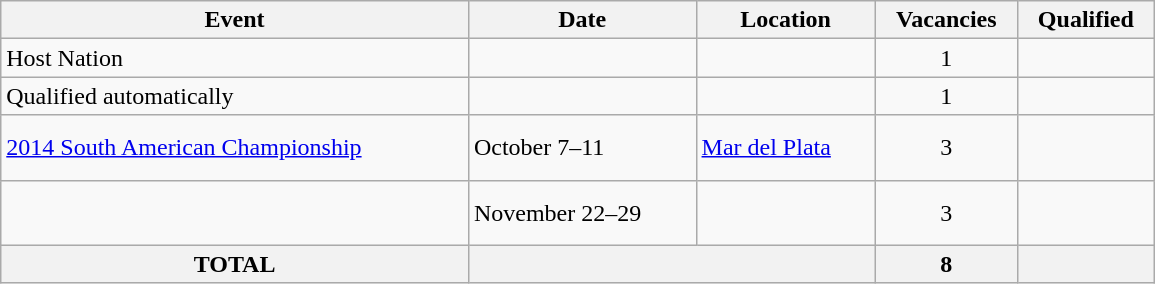<table class="wikitable" width=770>
<tr>
<th>Event</th>
<th>Date</th>
<th>Location</th>
<th>Vacancies</th>
<th>Qualified</th>
</tr>
<tr>
<td>Host Nation</td>
<td></td>
<td></td>
<td align=center>1</td>
<td></td>
</tr>
<tr>
<td>Qualified automatically</td>
<td></td>
<td></td>
<td align=center>1</td>
<td></td>
</tr>
<tr>
<td><a href='#'>2014 South American Championship</a></td>
<td>October 7–11</td>
<td> <a href='#'>Mar del Plata</a></td>
<td align=center>3</td>
<td><br><br></td>
</tr>
<tr>
<td></td>
<td>November 22–29</td>
<td></td>
<td align=center>3</td>
<td><br><br></td>
</tr>
<tr>
<th>TOTAL</th>
<th colspan="2"></th>
<th>8</th>
<th></th>
</tr>
</table>
